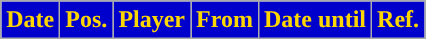<table class="wikitable plainrowheaders sortable">
<tr>
<th style="background:mediumblue;color:gold;">Date</th>
<th style="background:mediumblue;color:gold;">Pos.</th>
<th style="background:mediumblue;color:gold;">Player</th>
<th style="background:mediumblue;color:gold;">From</th>
<th style="background:mediumblue;color:gold;">Date until</th>
<th style="background:mediumblue;color:gold;">Ref.</th>
</tr>
</table>
